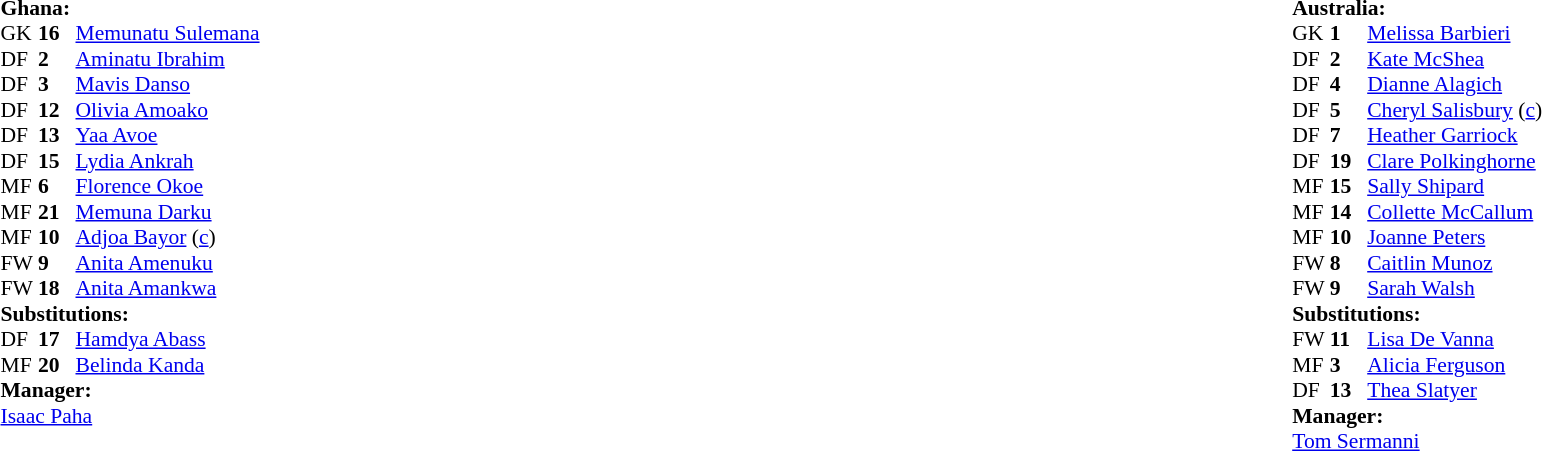<table width="100%">
<tr>
<td valign="top" width="50%"><br><table style="font-size: 90%" cellspacing="0" cellpadding="0">
<tr>
<td colspan=4><br><strong>Ghana:</strong></td>
</tr>
<tr>
<th width="25"></th>
<th width="25"></th>
</tr>
<tr>
<td>GK</td>
<td><strong>16</strong></td>
<td><a href='#'>Memunatu Sulemana</a></td>
</tr>
<tr>
<td>DF</td>
<td><strong>2</strong></td>
<td><a href='#'>Aminatu Ibrahim</a></td>
</tr>
<tr>
<td>DF</td>
<td><strong>3</strong></td>
<td><a href='#'>Mavis Danso</a></td>
</tr>
<tr>
<td>DF</td>
<td><strong>12</strong></td>
<td><a href='#'>Olivia Amoako</a></td>
</tr>
<tr>
<td>DF</td>
<td><strong>13</strong></td>
<td><a href='#'>Yaa Avoe</a></td>
<td></td>
<td></td>
</tr>
<tr>
<td>DF</td>
<td><strong>15</strong></td>
<td><a href='#'>Lydia Ankrah</a></td>
</tr>
<tr>
<td>MF</td>
<td><strong>6</strong></td>
<td><a href='#'>Florence Okoe</a></td>
</tr>
<tr>
<td>MF</td>
<td><strong>21</strong></td>
<td><a href='#'>Memuna Darku</a></td>
</tr>
<tr>
<td>MF</td>
<td><strong>10</strong></td>
<td><a href='#'>Adjoa Bayor</a> (<a href='#'>c</a>)</td>
</tr>
<tr>
<td>FW</td>
<td><strong>9</strong></td>
<td><a href='#'>Anita Amenuku</a></td>
<td></td>
<td></td>
</tr>
<tr>
<td>FW</td>
<td><strong>18</strong></td>
<td><a href='#'>Anita Amankwa</a></td>
</tr>
<tr>
<td colspan=3><strong>Substitutions:</strong></td>
</tr>
<tr>
<td>DF</td>
<td><strong>17</strong></td>
<td><a href='#'>Hamdya Abass</a></td>
<td></td>
<td></td>
</tr>
<tr>
<td>MF</td>
<td><strong>20</strong></td>
<td><a href='#'>Belinda Kanda</a></td>
<td></td>
<td></td>
</tr>
<tr>
<td colspan=3><strong>Manager:</strong></td>
</tr>
<tr>
<td colspan=4> <a href='#'>Isaac Paha</a></td>
</tr>
</table>
</td>
<td valign="top" width="50%"><br><table style="font-size: 90%" cellspacing="0" cellpadding="0" align="center">
<tr>
<td colspan=4><br><strong>Australia:</strong></td>
</tr>
<tr>
<th width=25></th>
<th width=25></th>
</tr>
<tr>
<td>GK</td>
<td><strong>1</strong></td>
<td><a href='#'>Melissa Barbieri</a></td>
</tr>
<tr>
<td>DF</td>
<td><strong>2</strong></td>
<td><a href='#'>Kate McShea</a></td>
<td></td>
</tr>
<tr>
<td>DF</td>
<td><strong>4</strong></td>
<td><a href='#'>Dianne Alagich</a></td>
</tr>
<tr>
<td>DF</td>
<td><strong>5</strong></td>
<td><a href='#'>Cheryl Salisbury</a> (<a href='#'>c</a>)</td>
<td></td>
</tr>
<tr>
<td>DF</td>
<td><strong>7</strong></td>
<td><a href='#'>Heather Garriock</a></td>
</tr>
<tr>
<td>DF</td>
<td><strong>19</strong></td>
<td><a href='#'>Clare Polkinghorne</a></td>
<td></td>
<td></td>
</tr>
<tr>
<td>MF</td>
<td><strong>15</strong></td>
<td><a href='#'>Sally Shipard</a></td>
</tr>
<tr>
<td>MF</td>
<td><strong>14</strong></td>
<td><a href='#'>Collette McCallum</a></td>
</tr>
<tr>
<td>MF</td>
<td><strong>10</strong></td>
<td><a href='#'>Joanne Peters</a></td>
<td></td>
<td></td>
</tr>
<tr>
<td>FW</td>
<td><strong>8</strong></td>
<td><a href='#'>Caitlin Munoz</a></td>
<td></td>
<td></td>
</tr>
<tr>
<td>FW</td>
<td><strong>9</strong></td>
<td><a href='#'>Sarah Walsh</a></td>
<td></td>
</tr>
<tr>
<td colspan=3><strong>Substitutions:</strong></td>
</tr>
<tr>
<td>FW</td>
<td><strong>11</strong></td>
<td><a href='#'>Lisa De Vanna</a></td>
<td></td>
<td></td>
</tr>
<tr>
<td>MF</td>
<td><strong>3</strong></td>
<td><a href='#'>Alicia Ferguson</a></td>
<td></td>
<td></td>
</tr>
<tr>
<td>DF</td>
<td><strong>13</strong></td>
<td><a href='#'>Thea Slatyer</a></td>
<td></td>
<td></td>
</tr>
<tr>
<td colspan=3><strong>Manager:</strong></td>
</tr>
<tr>
<td colspan=3> <a href='#'>Tom Sermanni</a></td>
</tr>
</table>
</td>
</tr>
</table>
